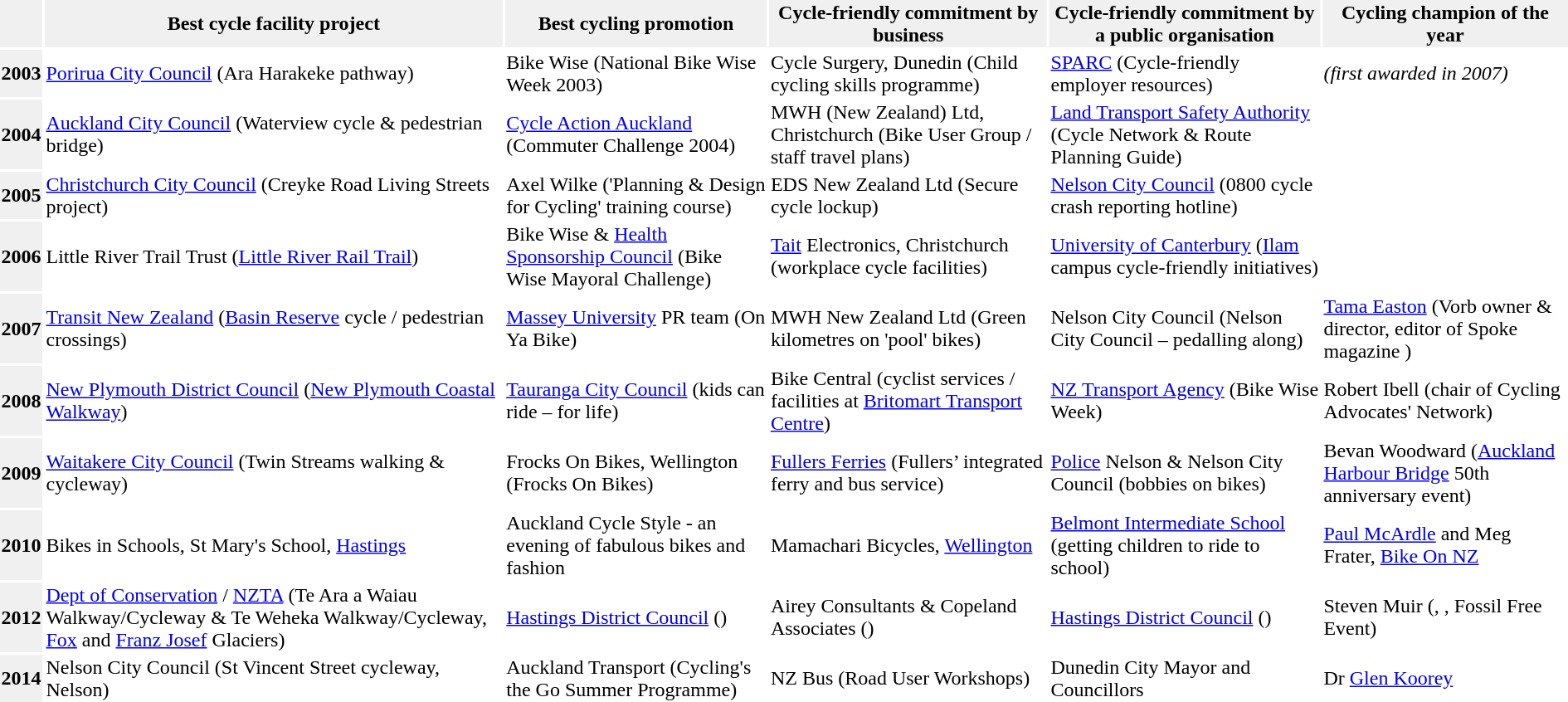<table>
<tr>
<td align="center" style="background:#f0f0f0;"></td>
<td align="center" style="background:#f0f0f0;"><strong>Best cycle facility project</strong></td>
<td align="center" style="background:#f0f0f0;"><strong>Best cycling promotion</strong></td>
<td align="center" style="background:#f0f0f0;"><strong>Cycle-friendly commitment by business</strong></td>
<td align="center" style="background:#f0f0f0;"><strong>Cycle-friendly commitment by a public organisation</strong></td>
<td align="center" style="background:#f0f0f0;"><strong>Cycling champion of the year</strong></td>
</tr>
<tr>
<td style="background:#f0f0f0;"><strong>2003</strong></td>
<td><a href='#'>Porirua City Council</a> (Ara Harakeke pathway)</td>
<td>Bike Wise (National Bike Wise Week 2003)</td>
<td>Cycle Surgery, Dunedin (Child cycling skills programme)</td>
<td><a href='#'>SPARC</a> (Cycle-friendly employer resources)</td>
<td><em>(first awarded in 2007)</em></td>
</tr>
<tr>
<td style="background:#f0f0f0;"><strong>2004</strong></td>
<td><a href='#'>Auckland City Council</a> (Waterview cycle & pedestrian bridge)</td>
<td><a href='#'>Cycle Action Auckland</a> (Commuter Challenge 2004)</td>
<td>MWH (New Zealand) Ltd, Christchurch (Bike User Group / staff travel plans)</td>
<td><a href='#'>Land Transport Safety Authority</a> (Cycle Network & Route Planning Guide)</td>
<td></td>
</tr>
<tr>
<td style="background:#f0f0f0;"><strong>2005</strong></td>
<td><a href='#'>Christchurch City Council</a> (Creyke Road Living Streets project)</td>
<td>Axel Wilke ('Planning & Design for Cycling' training course)</td>
<td>EDS New Zealand Ltd (Secure cycle lockup)</td>
<td><a href='#'>Nelson City Council</a> (0800 cycle crash reporting hotline)</td>
<td></td>
</tr>
<tr>
<td style="background:#f0f0f0;"><strong>2006</strong></td>
<td>Little River Trail Trust (<a href='#'>Little River Rail Trail</a>)</td>
<td>Bike Wise & <a href='#'>Health Sponsorship Council</a> (Bike Wise Mayoral Challenge)</td>
<td><a href='#'>Tait</a> Electronics, Christchurch (workplace cycle facilities)</td>
<td><a href='#'>University of Canterbury</a> (<a href='#'>Ilam</a> campus cycle-friendly initiatives)</td>
<td></td>
</tr>
<tr>
<td style="background:#f0f0f0;"><strong>2007</strong></td>
<td><a href='#'>Transit New Zealand</a> (<a href='#'>Basin Reserve</a> cycle / pedestrian crossings)</td>
<td><a href='#'>Massey University</a> PR team (On Ya Bike)</td>
<td>MWH New Zealand Ltd (Green kilometres on 'pool' bikes)</td>
<td>Nelson City Council (Nelson City Council – pedalling along)</td>
<td><a href='#'>Tama Easton</a> (Vorb owner & director, editor of Spoke magazine )</td>
</tr>
<tr>
<td style="background:#f0f0f0;"><strong>2008</strong></td>
<td><a href='#'>New Plymouth District Council</a> (<a href='#'>New Plymouth Coastal Walkway</a>)</td>
<td><a href='#'>Tauranga City Council</a> (kids can ride – for life)</td>
<td>Bike Central (cyclist services / facilities at <a href='#'>Britomart Transport Centre</a>)</td>
<td><a href='#'>NZ Transport Agency</a> (Bike Wise Week)</td>
<td>Robert Ibell (chair of Cycling Advocates' Network)</td>
</tr>
<tr>
<td style="background:#f0f0f0;"><strong>2009</strong></td>
<td><a href='#'>Waitakere City Council</a> (Twin Streams walking & cycleway)</td>
<td>Frocks On Bikes, Wellington (Frocks On Bikes)</td>
<td><a href='#'>Fullers Ferries</a> (Fullers’ integrated ferry and bus service)</td>
<td><a href='#'>Police</a> Nelson & Nelson City Council (bobbies on bikes)</td>
<td>Bevan Woodward (<a href='#'>Auckland Harbour Bridge</a> 50th anniversary event)</td>
</tr>
<tr>
<td style="background:#f0f0f0;"><strong>2010</strong></td>
<td>Bikes in Schools, St Mary's School, <a href='#'>Hastings</a></td>
<td>Auckland Cycle Style - an evening of fabulous bikes and fashion</td>
<td>Mamachari Bicycles, <a href='#'>Wellington</a></td>
<td><a href='#'>Belmont Intermediate School</a> (getting children to ride to school)</td>
<td><a href='#'>Paul McArdle</a> and Meg Frater, <a href='#'>Bike On NZ</a></td>
</tr>
<tr>
<td style="background:#f0f0f0;"><strong>2012</strong></td>
<td><a href='#'>Dept of Conservation</a> / <a href='#'>NZTA</a> (Te Ara a Waiau Walkway/Cycleway & Te Weheka Walkway/Cycleway, <a href='#'>Fox</a> and <a href='#'>Franz Josef</a> Glaciers)</td>
<td><a href='#'>Hastings District Council</a> ()</td>
<td>Airey Consultants & Copeland Associates ()</td>
<td><a href='#'>Hastings District Council</a> ()</td>
<td>Steven Muir (, , Fossil Free Event)</td>
</tr>
<tr>
<td style="background:#f0f0f0;"><strong>2014</strong></td>
<td>Nelson City Council (St Vincent Street cycleway, Nelson)</td>
<td>Auckland Transport (Cycling's the Go Summer Programme)</td>
<td>NZ Bus (Road User Workshops)</td>
<td>Dunedin City Mayor and Councillors</td>
<td>Dr <a href='#'>Glen Koorey</a></td>
</tr>
</table>
